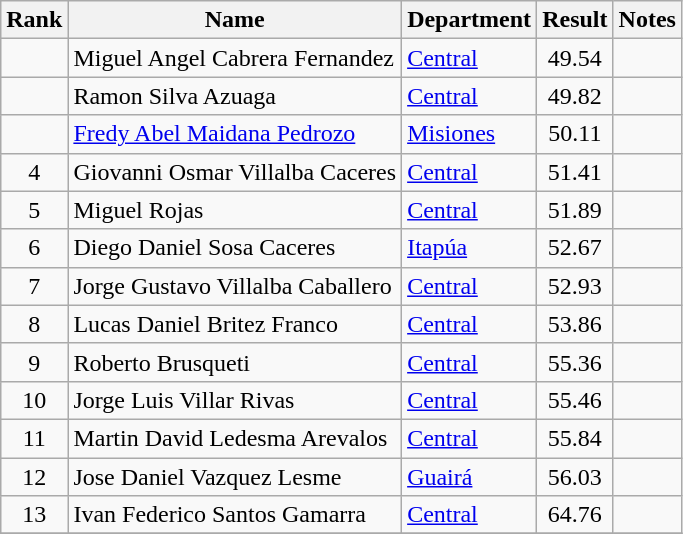<table class="wikitable" style="text-align:center">
<tr>
<th>Rank</th>
<th>Name</th>
<th>Department</th>
<th>Result</th>
<th>Notes</th>
</tr>
<tr>
<td></td>
<td align="left">Miguel Angel Cabrera Fernandez</td>
<td align="left"><a href='#'>Central</a></td>
<td>49.54</td>
<td></td>
</tr>
<tr>
<td></td>
<td align="left">Ramon Silva Azuaga</td>
<td align="left"><a href='#'>Central</a></td>
<td>49.82</td>
<td></td>
</tr>
<tr>
<td></td>
<td align="left"><a href='#'>Fredy Abel Maidana Pedrozo</a></td>
<td align="left"><a href='#'>Misiones</a></td>
<td>50.11</td>
<td></td>
</tr>
<tr>
<td>4</td>
<td align="left">Giovanni Osmar Villalba Caceres</td>
<td align="left"><a href='#'>Central</a></td>
<td>51.41</td>
<td></td>
</tr>
<tr>
<td>5</td>
<td align="left">Miguel Rojas</td>
<td align="left"><a href='#'>Central</a></td>
<td>51.89</td>
<td></td>
</tr>
<tr>
<td>6</td>
<td align="left">Diego Daniel Sosa Caceres</td>
<td align="left"><a href='#'>Itapúa</a></td>
<td>52.67</td>
<td></td>
</tr>
<tr>
<td>7</td>
<td align="left">Jorge Gustavo Villalba Caballero</td>
<td align="left"><a href='#'>Central</a></td>
<td>52.93</td>
<td></td>
</tr>
<tr>
<td>8</td>
<td align="left">Lucas Daniel Britez Franco</td>
<td align="left"><a href='#'>Central</a></td>
<td>53.86</td>
<td></td>
</tr>
<tr>
<td>9</td>
<td align="left">Roberto Brusqueti</td>
<td align="left"><a href='#'>Central</a></td>
<td>55.36</td>
<td></td>
</tr>
<tr>
<td>10</td>
<td align="left">Jorge Luis Villar Rivas</td>
<td align="left"><a href='#'>Central</a></td>
<td>55.46</td>
<td></td>
</tr>
<tr>
<td>11</td>
<td align="left">Martin David Ledesma Arevalos</td>
<td align="left"><a href='#'>Central</a></td>
<td>55.84</td>
<td></td>
</tr>
<tr>
<td>12</td>
<td align="left">Jose Daniel Vazquez Lesme</td>
<td align="left"><a href='#'>Guairá</a></td>
<td>56.03</td>
<td></td>
</tr>
<tr>
<td>13</td>
<td align="left">Ivan Federico Santos Gamarra</td>
<td align="left"><a href='#'>Central</a></td>
<td>64.76</td>
<td></td>
</tr>
<tr>
</tr>
</table>
